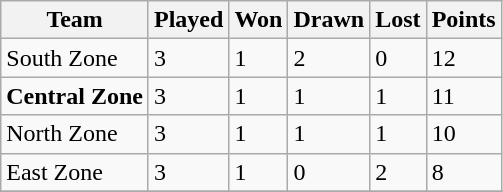<table class="wikitable">
<tr>
<th>Team</th>
<th>Played</th>
<th>Won</th>
<th>Drawn</th>
<th>Lost</th>
<th>Points</th>
</tr>
<tr>
<td>South Zone</td>
<td>3</td>
<td>1</td>
<td>2</td>
<td>0</td>
<td>12</td>
</tr>
<tr>
<td><strong>Central Zone</strong></td>
<td>3</td>
<td>1</td>
<td>1</td>
<td>1</td>
<td>11</td>
</tr>
<tr>
<td>North Zone</td>
<td>3</td>
<td>1</td>
<td>1</td>
<td>1</td>
<td>10</td>
</tr>
<tr>
<td>East Zone</td>
<td>3</td>
<td>1</td>
<td>0</td>
<td>2</td>
<td>8</td>
</tr>
<tr>
</tr>
</table>
